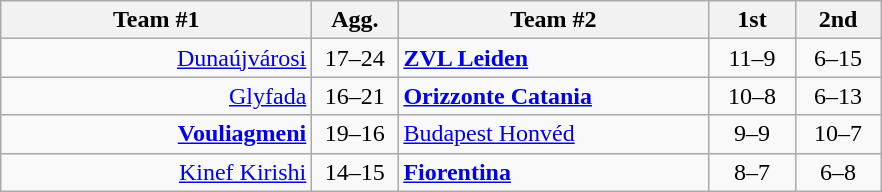<table class=wikitable style="text-align:center">
<tr>
<th width=200>Team #1</th>
<th width=50>Agg.</th>
<th width=200>Team #2</th>
<th width=50>1st</th>
<th width=50>2nd</th>
</tr>
<tr>
<td align=right><a href='#'>Dunaújvárosi</a> </td>
<td>17–24</td>
<td align=left> <strong><a href='#'>ZVL Leiden</a></strong></td>
<td align=center>11–9</td>
<td align=center>6–15</td>
</tr>
<tr>
<td align=right><a href='#'>Glyfada</a> </td>
<td>16–21</td>
<td align=left> <strong><a href='#'>Orizzonte Catania</a></strong></td>
<td align=center>10–8</td>
<td align=center>6–13</td>
</tr>
<tr>
<td align=right><strong><a href='#'>Vouliagmeni</a></strong> </td>
<td>19–16</td>
<td align=left> <a href='#'>Budapest Honvéd</a></td>
<td align=center>9–9</td>
<td align=center>10–7</td>
</tr>
<tr>
<td align=right><a href='#'>Kinef Kirishi</a> </td>
<td>14–15</td>
<td align=left> <strong><a href='#'>Fiorentina</a></strong></td>
<td align=center>8–7</td>
<td align=center>6–8</td>
</tr>
</table>
